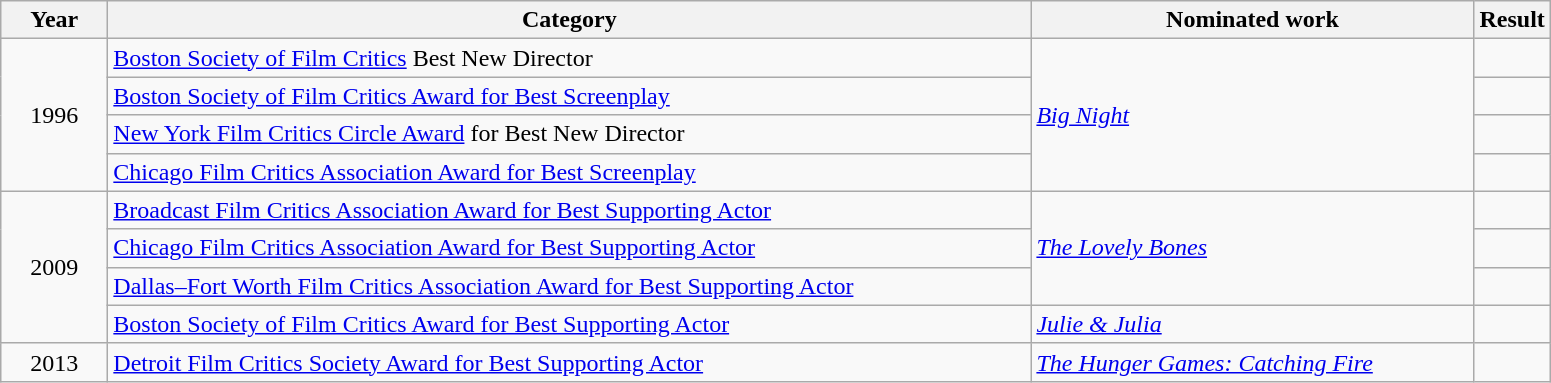<table class=wikitable>
<tr>
<th scope="col" style="width:4em;">Year</th>
<th scope="col" style="width:38em;">Category</th>
<th scope="col" style="width:18em;">Nominated work</th>
<th scope="col" style="width:2em;">Result</th>
</tr>
<tr>
<td style="text-align:center;", rowspan="4">1996</td>
<td><a href='#'>Boston Society of Film Critics</a> Best New Director</td>
<td rowspan="4"><em><a href='#'>Big Night</a></em></td>
<td></td>
</tr>
<tr>
<td><a href='#'>Boston Society of Film Critics Award for Best Screenplay</a></td>
<td></td>
</tr>
<tr>
<td><a href='#'>New York Film Critics Circle Award</a> for Best New Director</td>
<td></td>
</tr>
<tr>
<td><a href='#'>Chicago Film Critics Association Award for Best Screenplay</a></td>
<td></td>
</tr>
<tr>
<td style="text-align:center;", rowspan="4">2009</td>
<td><a href='#'>Broadcast Film Critics Association Award for Best Supporting Actor</a></td>
<td rowspan="3"><em><a href='#'>The Lovely Bones</a></em></td>
<td></td>
</tr>
<tr>
<td><a href='#'>Chicago Film Critics Association Award for Best Supporting Actor</a></td>
<td></td>
</tr>
<tr>
<td><a href='#'>Dallas–Fort Worth Film Critics Association Award for Best Supporting Actor</a></td>
<td></td>
</tr>
<tr>
<td><a href='#'>Boston Society of Film Critics Award for Best Supporting Actor</a></td>
<td><em><a href='#'>Julie & Julia</a></em></td>
<td></td>
</tr>
<tr>
<td style="text-align:center;", rowspan="1">2013</td>
<td><a href='#'>Detroit Film Critics Society Award for Best Supporting Actor</a></td>
<td rowspan ="1"><em><a href='#'>The Hunger Games: Catching Fire</a></em></td>
<td></td>
</tr>
</table>
